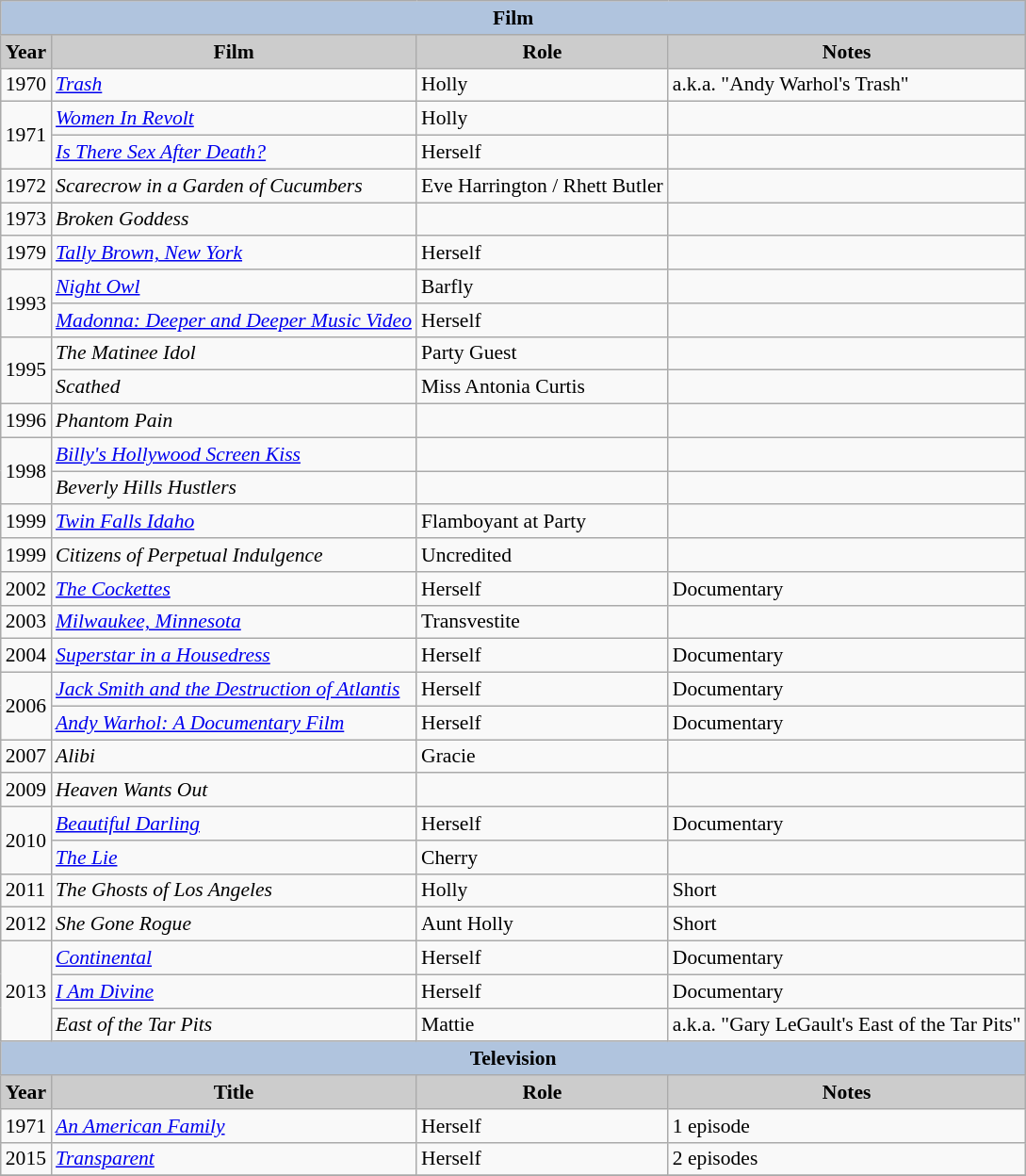<table class="wikitable" style="font-size:90%;">
<tr>
<th colspan=4 style="background:#B0C4DE;">Film</th>
</tr>
<tr align="center">
<th style="background: #CCCCCC;">Year</th>
<th style="background: #CCCCCC;">Film</th>
<th style="background: #CCCCCC;">Role</th>
<th style="background: #CCCCCC;">Notes</th>
</tr>
<tr>
<td>1970</td>
<td><em><a href='#'>Trash</a></em></td>
<td>Holly</td>
<td>a.k.a. "Andy Warhol's Trash"</td>
</tr>
<tr>
<td rowspan=2>1971</td>
<td><em><a href='#'>Women In Revolt</a></em></td>
<td>Holly</td>
<td></td>
</tr>
<tr>
<td><em><a href='#'>Is There Sex After Death?</a></em></td>
<td>Herself</td>
<td></td>
</tr>
<tr>
<td>1972</td>
<td><em>Scarecrow in a Garden of Cucumbers</em></td>
<td>Eve Harrington / Rhett Butler</td>
<td></td>
</tr>
<tr>
<td>1973</td>
<td><em>Broken Goddess</em></td>
<td></td>
<td></td>
</tr>
<tr>
<td>1979</td>
<td><em><a href='#'>Tally Brown, New York</a></em></td>
<td>Herself</td>
<td></td>
</tr>
<tr>
<td rowspan=2>1993</td>
<td><em><a href='#'>Night Owl</a></em></td>
<td>Barfly</td>
<td></td>
</tr>
<tr>
<td><em><a href='#'>Madonna: Deeper and Deeper Music Video</a></em></td>
<td>Herself</td>
<td></td>
</tr>
<tr>
<td rowspan=2>1995</td>
<td><em>The Matinee Idol</em></td>
<td>Party Guest</td>
<td></td>
</tr>
<tr>
<td><em>Scathed</em></td>
<td>Miss Antonia Curtis</td>
<td></td>
</tr>
<tr>
<td>1996</td>
<td><em>Phantom Pain</em></td>
<td></td>
<td></td>
</tr>
<tr>
<td rowspan=2>1998</td>
<td><em><a href='#'>Billy's Hollywood Screen Kiss</a></em></td>
<td></td>
<td></td>
</tr>
<tr>
<td><em>Beverly Hills Hustlers</em></td>
<td></td>
<td></td>
</tr>
<tr>
<td>1999</td>
<td><em><a href='#'>Twin Falls Idaho</a></em></td>
<td>Flamboyant at Party</td>
<td></td>
</tr>
<tr>
<td>1999</td>
<td><em>Citizens of Perpetual Indulgence</em></td>
<td>Uncredited</td>
<td></td>
</tr>
<tr>
<td>2002</td>
<td><em><a href='#'>The Cockettes</a></em></td>
<td>Herself</td>
<td>Documentary</td>
</tr>
<tr>
<td>2003</td>
<td><em><a href='#'>Milwaukee, Minnesota</a></em></td>
<td>Transvestite</td>
<td></td>
</tr>
<tr>
<td>2004</td>
<td><em><a href='#'>Superstar in a Housedress</a></em></td>
<td>Herself</td>
<td>Documentary</td>
</tr>
<tr>
<td rowspan=2>2006</td>
<td><em><a href='#'>Jack Smith and the Destruction of Atlantis</a></em></td>
<td>Herself</td>
<td>Documentary</td>
</tr>
<tr>
<td><em><a href='#'>Andy Warhol: A Documentary Film</a></em></td>
<td>Herself</td>
<td>Documentary</td>
</tr>
<tr>
<td>2007</td>
<td><em>Alibi</em></td>
<td>Gracie</td>
<td></td>
</tr>
<tr>
<td>2009</td>
<td><em>Heaven Wants Out</em></td>
<td></td>
<td></td>
</tr>
<tr>
<td rowspan=2>2010</td>
<td><em><a href='#'>Beautiful Darling</a></em></td>
<td>Herself</td>
<td>Documentary</td>
</tr>
<tr>
<td><em><a href='#'>The Lie</a></em></td>
<td>Cherry</td>
<td></td>
</tr>
<tr>
<td>2011</td>
<td><em>The Ghosts of Los Angeles</em></td>
<td>Holly</td>
<td>Short</td>
</tr>
<tr>
<td>2012</td>
<td><em>She Gone Rogue</em></td>
<td>Aunt Holly</td>
<td>Short</td>
</tr>
<tr>
<td rowspan=3>2013</td>
<td><em><a href='#'>Continental</a></em></td>
<td>Herself</td>
<td>Documentary</td>
</tr>
<tr>
<td><em><a href='#'>I Am Divine</a></em></td>
<td>Herself</td>
<td>Documentary</td>
</tr>
<tr>
<td><em>East of the Tar Pits</em></td>
<td>Mattie</td>
<td>a.k.a. "Gary LeGault's East of the Tar Pits"</td>
</tr>
<tr>
<th colspan=4 style="background:#B0C4DE;">Television</th>
</tr>
<tr align="center">
<th style="background: #CCCCCC;">Year</th>
<th style="background: #CCCCCC;">Title</th>
<th style="background: #CCCCCC;">Role</th>
<th style="background: #CCCCCC;">Notes</th>
</tr>
<tr>
<td>1971</td>
<td><em><a href='#'>An American Family</a></em></td>
<td>Herself</td>
<td>1 episode</td>
</tr>
<tr>
<td>2015</td>
<td><em><a href='#'>Transparent</a></em></td>
<td>Herself</td>
<td>2 episodes</td>
</tr>
<tr>
</tr>
</table>
